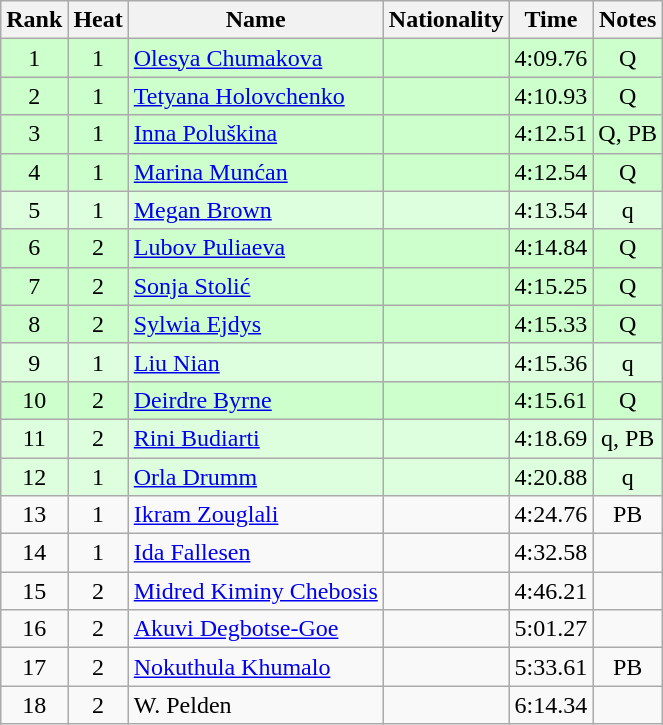<table class="wikitable sortable" style="text-align:center">
<tr>
<th>Rank</th>
<th>Heat</th>
<th>Name</th>
<th>Nationality</th>
<th>Time</th>
<th>Notes</th>
</tr>
<tr bgcolor=ccffcc>
<td>1</td>
<td>1</td>
<td align=left><a href='#'>Olesya Chumakova</a></td>
<td align=left></td>
<td>4:09.76</td>
<td>Q</td>
</tr>
<tr bgcolor=ccffcc>
<td>2</td>
<td>1</td>
<td align=left><a href='#'>Tetyana Holovchenko</a></td>
<td align=left></td>
<td>4:10.93</td>
<td>Q</td>
</tr>
<tr bgcolor=ccffcc>
<td>3</td>
<td>1</td>
<td align=left><a href='#'>Inna Poluškina</a></td>
<td align=left></td>
<td>4:12.51</td>
<td>Q, PB</td>
</tr>
<tr bgcolor=ccffcc>
<td>4</td>
<td>1</td>
<td align=left><a href='#'>Marina Munćan</a></td>
<td align=left></td>
<td>4:12.54</td>
<td>Q</td>
</tr>
<tr bgcolor=ddffdd>
<td>5</td>
<td>1</td>
<td align=left><a href='#'>Megan Brown</a></td>
<td align=left></td>
<td>4:13.54</td>
<td>q</td>
</tr>
<tr bgcolor=ccffcc>
<td>6</td>
<td>2</td>
<td align=left><a href='#'>Lubov Puliaeva</a></td>
<td align=left></td>
<td>4:14.84</td>
<td>Q</td>
</tr>
<tr bgcolor=ccffcc>
<td>7</td>
<td>2</td>
<td align=left><a href='#'>Sonja Stolić</a></td>
<td align=left></td>
<td>4:15.25</td>
<td>Q</td>
</tr>
<tr bgcolor=ccffcc>
<td>8</td>
<td>2</td>
<td align=left><a href='#'>Sylwia Ejdys</a></td>
<td align=left></td>
<td>4:15.33</td>
<td>Q</td>
</tr>
<tr bgcolor=ddffdd>
<td>9</td>
<td>1</td>
<td align=left><a href='#'>Liu Nian</a></td>
<td align=left></td>
<td>4:15.36</td>
<td>q</td>
</tr>
<tr bgcolor=ccffcc>
<td>10</td>
<td>2</td>
<td align=left><a href='#'>Deirdre Byrne</a></td>
<td align=left></td>
<td>4:15.61</td>
<td>Q</td>
</tr>
<tr bgcolor=ddffdd>
<td>11</td>
<td>2</td>
<td align=left><a href='#'>Rini Budiarti</a></td>
<td align=left></td>
<td>4:18.69</td>
<td>q, PB</td>
</tr>
<tr bgcolor=ddffdd>
<td>12</td>
<td>1</td>
<td align=left><a href='#'>Orla Drumm</a></td>
<td align=left></td>
<td>4:20.88</td>
<td>q</td>
</tr>
<tr>
<td>13</td>
<td>1</td>
<td align=left><a href='#'>Ikram Zouglali</a></td>
<td align=left></td>
<td>4:24.76</td>
<td>PB</td>
</tr>
<tr>
<td>14</td>
<td>1</td>
<td align=left><a href='#'>Ida Fallesen</a></td>
<td align=left></td>
<td>4:32.58</td>
<td></td>
</tr>
<tr>
<td>15</td>
<td>2</td>
<td align=left><a href='#'>Midred Kiminy Chebosis</a></td>
<td align=left></td>
<td>4:46.21</td>
<td></td>
</tr>
<tr>
<td>16</td>
<td>2</td>
<td align=left><a href='#'>Akuvi Degbotse-Goe</a></td>
<td align=left></td>
<td>5:01.27</td>
<td></td>
</tr>
<tr>
<td>17</td>
<td>2</td>
<td align=left><a href='#'>Nokuthula Khumalo</a></td>
<td align=left></td>
<td>5:33.61</td>
<td>PB</td>
</tr>
<tr>
<td>18</td>
<td>2</td>
<td align=left>W. Pelden</td>
<td align=left></td>
<td>6:14.34</td>
<td></td>
</tr>
</table>
